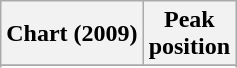<table class="wikitable sortable plainrowheaders" style="text-align:center">
<tr>
<th scope="col">Chart (2009)</th>
<th scope="col">Peak<br> position</th>
</tr>
<tr>
</tr>
<tr>
</tr>
<tr ->
</tr>
<tr>
</tr>
<tr>
</tr>
<tr>
</tr>
</table>
